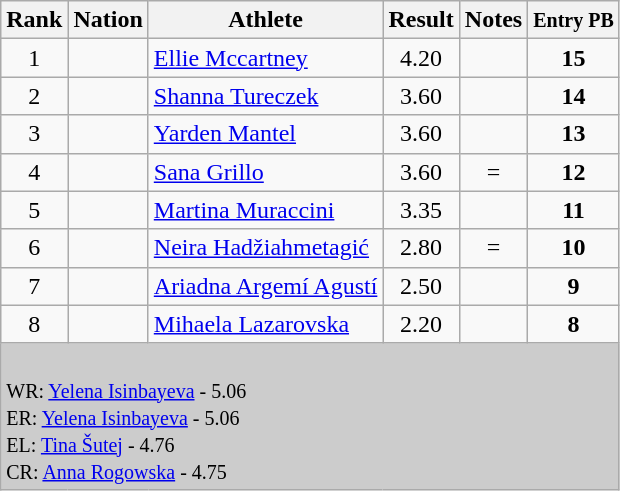<table class="wikitable sortable" style="text-align:left;">
<tr>
<th>Rank</th>
<th>Nation</th>
<th>Athlete</th>
<th>Result</th>
<th>Notes</th>
<th><small>Entry PB</small></th>
</tr>
<tr>
<td align=center>1</td>
<td></td>
<td><a href='#'>Ellie Mccartney</a></td>
<td align=center>4.20</td>
<td></td>
<td align=center><strong>15</strong></td>
</tr>
<tr>
<td align=center>2</td>
<td></td>
<td><a href='#'>Shanna Tureczek</a></td>
<td align=center>3.60</td>
<td></td>
<td align=center><strong>14</strong></td>
</tr>
<tr>
<td align=center>3</td>
<td></td>
<td><a href='#'>Yarden Mantel</a></td>
<td align=center>3.60</td>
<td></td>
<td align=center><strong>13</strong></td>
</tr>
<tr>
<td align=center>4</td>
<td></td>
<td><a href='#'>Sana Grillo</a></td>
<td align=center>3.60</td>
<td align=center>=</td>
<td align=center><strong>12</strong></td>
</tr>
<tr>
<td align=center>5</td>
<td></td>
<td><a href='#'>Martina Muraccini</a></td>
<td align=center>3.35</td>
<td></td>
<td align=center><strong>11</strong></td>
</tr>
<tr>
<td align=center>6</td>
<td></td>
<td><a href='#'>Neira Hadžiahmetagić</a></td>
<td align=center>2.80</td>
<td align=center>=</td>
<td align=center><strong>10</strong></td>
</tr>
<tr>
<td align=center>7</td>
<td></td>
<td><a href='#'>Ariadna Argemí Agustí</a></td>
<td align=center>2.50</td>
<td align=center></td>
<td align=center><strong>9</strong></td>
</tr>
<tr>
<td align=center>8</td>
<td></td>
<td><a href='#'>Mihaela Lazarovska</a></td>
<td align=center>2.20</td>
<td align=center></td>
<td align=center><strong>8</strong></td>
</tr>
<tr>
<td colspan="6" bgcolor="#cccccc"><br>
<small>WR:   <a href='#'>Yelena Isinbayeva</a> - 5.06<br>ER:  <a href='#'>Yelena Isinbayeva</a> - 5.06<br></small>
<small>EL:   <a href='#'>Tina Šutej</a> - 4.76<br>CR:  <a href='#'>Anna Rogowska</a> - 4.75</small></td>
</tr>
</table>
